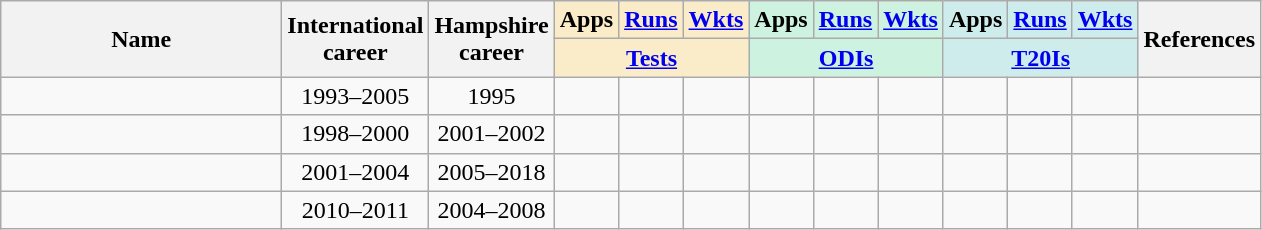<table class="wikitable sortable" style="text-align: center;">
<tr>
<th style="width:180px" rowspan="2">Name</th>
<th rowspan="2">International<br>career</th>
<th rowspan="2">Hampshire<br>career</th>
<th style="background:#faecc8">Apps</th>
<th style="background:#faecc8"><a href='#'>Runs</a></th>
<th style="background:#faecc8"><a href='#'>Wkts</a></th>
<th style="background:#cef2e0">Apps</th>
<th style="background:#cef2e0"><a href='#'>Runs</a></th>
<th style="background:#cef2e0"><a href='#'>Wkts</a></th>
<th style="background:#CFECEC">Apps</th>
<th style="background:#CFECEC"><a href='#'>Runs</a></th>
<th style="background:#CFECEC"><a href='#'>Wkts</a></th>
<th class="unsortable" rowspan="2">References</th>
</tr>
<tr class="unsortable">
<th colspan="3" style="background:#faecc8"><a href='#'>Tests</a></th>
<th colspan="3" style="background:#cef2e0"><a href='#'>ODIs</a></th>
<th colspan="3" style="background:#CFECEC"><a href='#'>T20Is</a></th>
</tr>
<tr>
<td></td>
<td>1993–2005</td>
<td>1995</td>
<td></td>
<td></td>
<td></td>
<td></td>
<td></td>
<td></td>
<td></td>
<td></td>
<td></td>
<td></td>
</tr>
<tr>
<td></td>
<td>1998–2000</td>
<td>2001–2002</td>
<td></td>
<td></td>
<td></td>
<td></td>
<td></td>
<td></td>
<td></td>
<td></td>
<td></td>
<td></td>
</tr>
<tr>
<td></td>
<td>2001–2004</td>
<td>2005–2018</td>
<td></td>
<td></td>
<td></td>
<td></td>
<td></td>
<td></td>
<td></td>
<td></td>
<td></td>
<td></td>
</tr>
<tr>
<td></td>
<td>2010–2011</td>
<td>2004–2008</td>
<td></td>
<td></td>
<td></td>
<td></td>
<td></td>
<td></td>
<td></td>
<td></td>
<td></td>
<td></td>
</tr>
</table>
